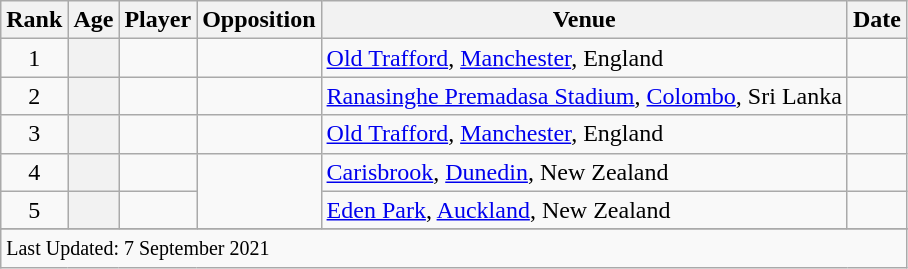<table class="wikitable plainrowheaders sortable">
<tr>
<th scope=col>Rank</th>
<th scope=col>Age</th>
<th scope=col>Player</th>
<th scope=col>Opposition</th>
<th scope=col>Venue</th>
<th scope=col>Date</th>
</tr>
<tr>
<td align=center>1</td>
<th scope=row style=text-align:center;></th>
<td></td>
<td></td>
<td><a href='#'>Old Trafford</a>, <a href='#'>Manchester</a>, England</td>
<td> </td>
</tr>
<tr>
<td align=center>2</td>
<th scope=row style=text-align:center;></th>
<td></td>
<td></td>
<td><a href='#'>Ranasinghe Premadasa Stadium</a>, <a href='#'>Colombo</a>, Sri Lanka</td>
<td></td>
</tr>
<tr>
<td align=center>3</td>
<th scope=row style=text-align:center;></th>
<td></td>
<td></td>
<td><a href='#'>Old Trafford</a>, <a href='#'>Manchester</a>, England</td>
<td> </td>
</tr>
<tr>
<td align=center>4</td>
<th scope=row style=text-align:center;></th>
<td></td>
<td rowspan=2></td>
<td><a href='#'>Carisbrook</a>, <a href='#'>Dunedin</a>, New Zealand</td>
<td></td>
</tr>
<tr>
<td align=center>5</td>
<th scope=row style=text-align:center;></th>
<td></td>
<td><a href='#'>Eden Park</a>, <a href='#'>Auckland</a>, New Zealand</td>
<td></td>
</tr>
<tr>
</tr>
<tr class=sortbottom>
<td colspan=7><small>Last Updated: 7 September 2021</small></td>
</tr>
</table>
